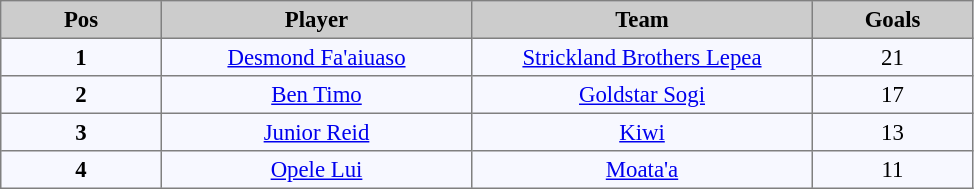<table bgcolor="#f7f8ff" cellpadding="3" cellspacing="0" border="1" style="font-size: 95%; border: gray solid 1px; border-collapse: collapse;">
<tr bgcolor="#CCCCCC" align="center">
<td width="100"><strong>Pos</strong></td>
<td width="200"><strong>Player</strong></td>
<td width="220"><strong>Team</strong></td>
<td width="100"><strong>Goals</strong></td>
</tr>
<tr align=center>
<td><strong>1</strong></td>
<td> <a href='#'>Desmond Fa'aiuaso</a></td>
<td><a href='#'>Strickland Brothers Lepea</a></td>
<td>21</td>
</tr>
<tr align=center>
<td><strong>2</strong></td>
<td> <a href='#'>Ben Timo</a></td>
<td><a href='#'>Goldstar Sogi</a></td>
<td>17</td>
</tr>
<tr align=center>
<td><strong>3</strong></td>
<td> <a href='#'>Junior Reid</a></td>
<td><a href='#'>Kiwi</a></td>
<td>13</td>
</tr>
<tr align=center>
<td><strong>4</strong></td>
<td> <a href='#'>Opele Lui</a></td>
<td><a href='#'>Moata'a</a></td>
<td>11</td>
</tr>
</table>
